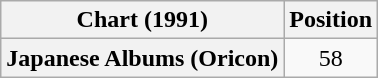<table class="wikitable plainrowheaders" style="text-align:center">
<tr>
<th scope="col">Chart (1991)</th>
<th scope="col">Position</th>
</tr>
<tr>
<th scope="row">Japanese Albums (Oricon)</th>
<td>58</td>
</tr>
</table>
